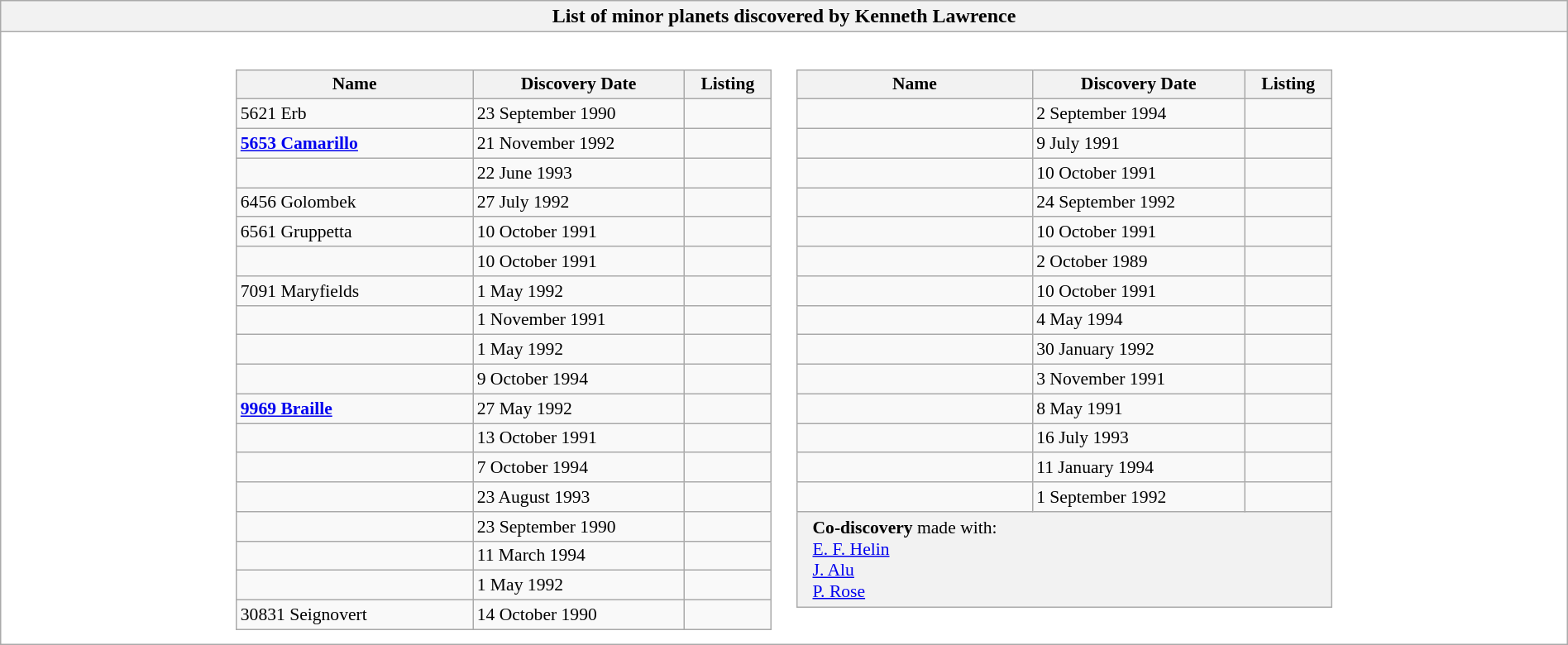<table class="wikitable collapsible collapsed" role="presentation" style="width:100%; background:#ffffff;">
<tr>
<th>List of minor planets discovered by Kenneth Lawrence</th>
</tr>
<tr>
<td align="center"><br><table class="wikitable" style="width: 30em; display:inline-table; margin:8px; text-align:left; font-size:90%">
<tr>
<th scope="col" style="width: 13.5em;">Name</th>
<th scope="col" style="width: 12em;">Discovery Date</th>
<th scope="col" style="width: 4.5em;">Listing</th>
</tr>
<tr>
<td>5621 Erb</td>
<td>23 September 1990</td>
<td></td>
</tr>
<tr>
<td><strong><a href='#'>5653 Camarillo</a></strong></td>
<td>21 November 1992</td>
<td> </td>
</tr>
<tr>
<td><strong></strong></td>
<td>22 June 1993</td>
<td> </td>
</tr>
<tr>
<td>6456 Golombek</td>
<td>27 July 1992</td>
<td> </td>
</tr>
<tr>
<td>6561 Gruppetta</td>
<td>10 October 1991</td>
<td></td>
</tr>
<tr>
<td></td>
<td>10 October 1991</td>
<td></td>
</tr>
<tr>
<td>7091 Maryfields</td>
<td>1 May 1992</td>
<td> </td>
</tr>
<tr>
<td><strong></strong></td>
<td>1 November 1991</td>
<td> </td>
</tr>
<tr>
<td></td>
<td>1 May 1992</td>
<td> </td>
</tr>
<tr>
<td></td>
<td>9 October 1994</td>
<td> </td>
</tr>
<tr>
<td><strong><a href='#'>9969 Braille</a></strong></td>
<td>27 May 1992</td>
<td> </td>
</tr>
<tr>
<td></td>
<td>13 October 1991</td>
<td></td>
</tr>
<tr>
<td></td>
<td>7 October 1994</td>
<td></td>
</tr>
<tr>
<td></td>
<td>23 August 1993</td>
<td> </td>
</tr>
<tr>
<td></td>
<td>23 September 1990</td>
<td></td>
</tr>
<tr>
<td></td>
<td>11 March 1994</td>
<td></td>
</tr>
<tr>
<td></td>
<td>1 May 1992</td>
<td> </td>
</tr>
<tr>
<td>30831 Seignovert</td>
<td>14 October 1990</td>
<td> </td>
</tr>
</table>
<table class="wikitable" style="width: 30em; display:inline-table; margin:8px; text-align:left; font-size:90%">
<tr>
<th scope="col" style="width: 13.5em;">Name</th>
<th scope="col" style="width: 12em;">Discovery Date</th>
<th scope="col" style="width: 4.5em;">Listing</th>
</tr>
<tr>
<td></td>
<td>2 September 1994</td>
<td> </td>
</tr>
<tr>
<td></td>
<td>9 July 1991</td>
<td> </td>
</tr>
<tr>
<td></td>
<td>10 October 1991</td>
<td></td>
</tr>
<tr>
<td></td>
<td>24 September 1992</td>
<td> </td>
</tr>
<tr>
<td></td>
<td>10 October 1991</td>
<td></td>
</tr>
<tr>
<td></td>
<td>2 October 1989</td>
<td> </td>
</tr>
<tr>
<td></td>
<td>10 October 1991</td>
<td></td>
</tr>
<tr>
<td></td>
<td>4 May 1994</td>
<td> </td>
</tr>
<tr>
<td></td>
<td>30 January 1992</td>
<td> </td>
</tr>
<tr>
<td></td>
<td>3 November 1991</td>
<td> </td>
</tr>
<tr>
<td></td>
<td>8 May 1991</td>
<td> </td>
</tr>
<tr>
<td></td>
<td>16 July 1993</td>
<td> </td>
</tr>
<tr>
<td></td>
<td>11 January 1994</td>
<td> </td>
</tr>
<tr>
<td></td>
<td>1 September 1992</td>
<td> </td>
</tr>
<tr>
<th colspan=3 style="font-weight: normal; text-align: left; padding: 4px 12px;"><strong>Co-discovery</strong> made with:<br> <a href='#'>E. F. Helin</a><br> <a href='#'>J. Alu</a><br> <a href='#'>P. Rose</a></th>
</tr>
</table>
</td>
</tr>
</table>
